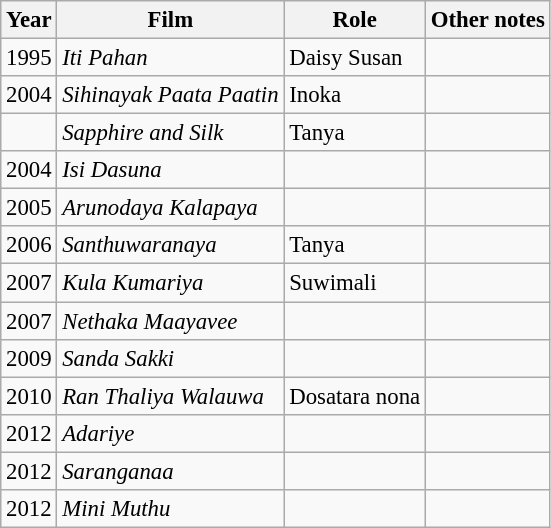<table class="wikitable" style=" font-size:95%;">
<tr style=" text-align:center;">
<th>Year</th>
<th>Film</th>
<th>Role</th>
<th>Other notes</th>
</tr>
<tr>
<td>1995</td>
<td><em>Iti Pahan</em></td>
<td>Daisy Susan</td>
<td></td>
</tr>
<tr>
<td>2004</td>
<td><em>Sihinayak Paata Paatin</em></td>
<td>Inoka</td>
<td></td>
</tr>
<tr>
<td></td>
<td><em>Sapphire and Silk</em></td>
<td>Tanya</td>
<td></td>
</tr>
<tr>
<td>2004</td>
<td><em>Isi Dasuna</em></td>
<td></td>
<td></td>
</tr>
<tr>
<td>2005</td>
<td><em>Arunodaya Kalapaya</em></td>
<td></td>
<td></td>
</tr>
<tr>
<td>2006</td>
<td><em>Santhuwaranaya</em></td>
<td>Tanya</td>
<td></td>
</tr>
<tr>
<td>2007</td>
<td><em>Kula Kumariya</em></td>
<td>Suwimali</td>
<td></td>
</tr>
<tr>
<td>2007</td>
<td><em>Nethaka Maayavee</em></td>
<td></td>
<td></td>
</tr>
<tr>
<td>2009</td>
<td><em>Sanda Sakki</em></td>
<td></td>
<td></td>
</tr>
<tr>
<td>2010</td>
<td><em>Ran Thaliya Walauwa</em></td>
<td>Dosatara nona</td>
<td></td>
</tr>
<tr>
<td>2012</td>
<td><em>Adariye</em></td>
<td></td>
<td></td>
</tr>
<tr>
<td>2012</td>
<td><em>Saranganaa</em></td>
<td></td>
<td></td>
</tr>
<tr>
<td>2012</td>
<td><em>Mini Muthu</em></td>
<td></td>
<td></td>
</tr>
</table>
